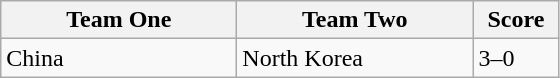<table class="wikitable">
<tr>
<th width=150>Team One</th>
<th width=150>Team Two</th>
<th width=50>Score</th>
</tr>
<tr>
<td>China</td>
<td>North Korea</td>
<td>3–0</td>
</tr>
</table>
